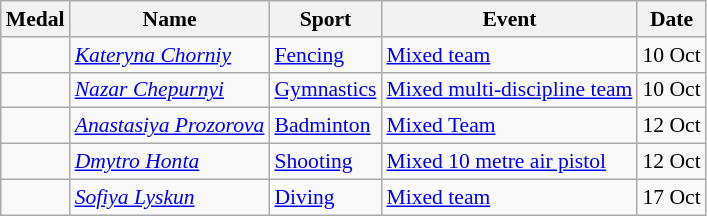<table class="wikitable sortable" style="font-size:90%">
<tr>
<th>Medal</th>
<th>Name</th>
<th>Sport</th>
<th>Event</th>
<th>Date</th>
</tr>
<tr>
<td></td>
<td><em><a href='#'>Kateryna Chorniy</a></em></td>
<td><a href='#'>Fencing</a></td>
<td><a href='#'>Mixed team</a></td>
<td>10 Oct</td>
</tr>
<tr>
<td></td>
<td><em><a href='#'>Nazar Chepurnyi</a></em></td>
<td><a href='#'>Gymnastics</a></td>
<td><a href='#'>Mixed multi-discipline team</a></td>
<td>10 Oct</td>
</tr>
<tr>
<td></td>
<td><em><a href='#'>Anastasiya Prozorova</a></em></td>
<td><a href='#'>Badminton</a></td>
<td><a href='#'>Mixed Team</a></td>
<td>12 Oct</td>
</tr>
<tr>
<td></td>
<td><em><a href='#'>Dmytro Honta</a></em></td>
<td><a href='#'>Shooting</a></td>
<td><a href='#'>Mixed 10 metre air pistol</a></td>
<td>12 Oct</td>
</tr>
<tr>
<td></td>
<td><em><a href='#'>Sofiya Lyskun</a></em></td>
<td><a href='#'>Diving</a></td>
<td><a href='#'>Mixed team</a></td>
<td>17 Oct</td>
</tr>
</table>
